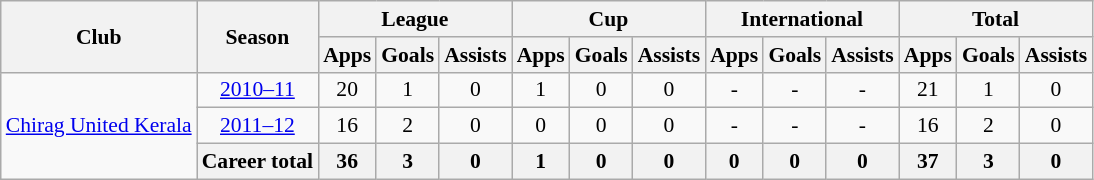<table class="wikitable" style="font-size:90%; text-align:center;">
<tr>
<th rowspan="2">Club</th>
<th rowspan="2">Season</th>
<th colspan="3">League</th>
<th colspan="3">Cup</th>
<th colspan="3">International</th>
<th colspan="3">Total</th>
</tr>
<tr>
<th>Apps</th>
<th>Goals</th>
<th>Assists</th>
<th>Apps</th>
<th>Goals</th>
<th>Assists</th>
<th>Apps</th>
<th>Goals</th>
<th>Assists</th>
<th>Apps</th>
<th>Goals</th>
<th>Assists</th>
</tr>
<tr>
<td rowspan="3"><a href='#'>Chirag United Kerala</a></td>
<td><a href='#'>2010–11</a></td>
<td>20</td>
<td>1</td>
<td>0</td>
<td>1</td>
<td>0</td>
<td>0</td>
<td>-</td>
<td>-</td>
<td>-</td>
<td>21</td>
<td>1</td>
<td>0</td>
</tr>
<tr>
<td><a href='#'>2011–12</a></td>
<td>16</td>
<td>2</td>
<td>0</td>
<td>0</td>
<td>0</td>
<td>0</td>
<td>-</td>
<td>-</td>
<td>-</td>
<td>16</td>
<td>2</td>
<td>0</td>
</tr>
<tr>
<th colspan="1">Career total</th>
<th>36</th>
<th>3</th>
<th>0</th>
<th>1</th>
<th>0</th>
<th>0</th>
<th>0</th>
<th>0</th>
<th>0</th>
<th>37</th>
<th>3</th>
<th>0</th>
</tr>
</table>
